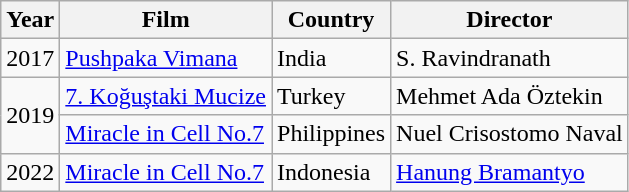<table class="wikitable">
<tr>
<th>Year</th>
<th>Film</th>
<th>Country</th>
<th>Director</th>
</tr>
<tr>
<td>2017</td>
<td><a href='#'>Pushpaka Vimana</a></td>
<td>India</td>
<td>S. Ravindranath</td>
</tr>
<tr>
<td rowspan=2>2019</td>
<td><a href='#'>7. Koğuştaki Mucize</a></td>
<td>Turkey</td>
<td>Mehmet Ada Öztekin</td>
</tr>
<tr>
<td><a href='#'>Miracle in Cell No.7</a></td>
<td>Philippines</td>
<td>Nuel Crisostomo Naval</td>
</tr>
<tr>
<td>2022</td>
<td><a href='#'>Miracle in Cell No.7</a></td>
<td>Indonesia</td>
<td><a href='#'>Hanung Bramantyo</a></td>
</tr>
</table>
